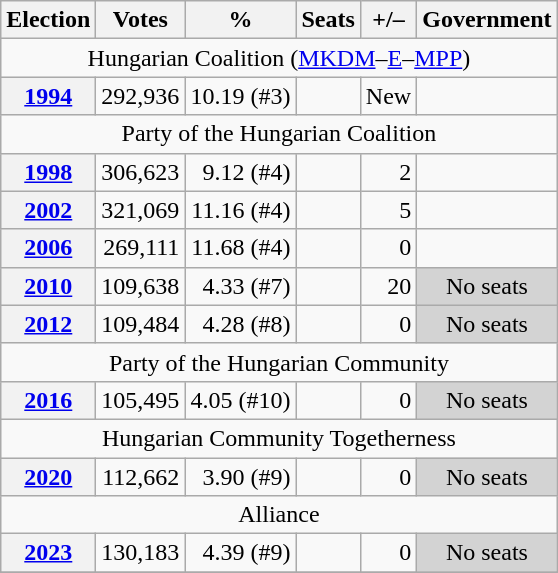<table class=wikitable style=text-align:right>
<tr>
<th>Election</th>
<th>Votes</th>
<th>%</th>
<th>Seats</th>
<th>+/–</th>
<th>Government</th>
</tr>
<tr>
<td colspan=6 align=center>Hungarian Coalition (<a href='#'>MKDM</a>–<a href='#'>E</a>–<a href='#'>MPP</a>)</td>
</tr>
<tr>
<th><a href='#'>1994</a></th>
<td>292,936</td>
<td>10.19 (#3)</td>
<td></td>
<td>New</td>
<td></td>
</tr>
<tr>
<td colspan=6 align=center>Party of the Hungarian Coalition</td>
</tr>
<tr>
<th><a href='#'>1998</a></th>
<td>306,623</td>
<td>9.12 (#4)</td>
<td></td>
<td> 2</td>
<td></td>
</tr>
<tr>
<th><a href='#'>2002</a></th>
<td>321,069</td>
<td>11.16 (#4)</td>
<td></td>
<td> 5</td>
<td></td>
</tr>
<tr>
<th><a href='#'>2006</a></th>
<td>269,111</td>
<td>11.68 (#4)</td>
<td></td>
<td> 0</td>
<td></td>
</tr>
<tr>
<th><a href='#'>2010</a></th>
<td>109,638</td>
<td>4.33 (#7)</td>
<td></td>
<td> 20</td>
<td style="background:Lightgray;" align=center>No seats</td>
</tr>
<tr>
<th><a href='#'>2012</a></th>
<td>109,484</td>
<td>4.28 (#8)</td>
<td></td>
<td> 0</td>
<td style="background:Lightgray;" align=center>No seats</td>
</tr>
<tr>
<td colspan=6 align=center>Party of the Hungarian Community</td>
</tr>
<tr>
<th><a href='#'>2016</a></th>
<td>105,495</td>
<td>4.05 (#10)</td>
<td></td>
<td> 0</td>
<td style="background:Lightgray;" align=center>No seats</td>
</tr>
<tr>
<td colspan=6 align=center>Hungarian Community Togetherness</td>
</tr>
<tr>
<th><a href='#'>2020</a></th>
<td>112,662</td>
<td>3.90 (#9)</td>
<td></td>
<td> 0</td>
<td style="background:Lightgray;" align=center>No seats</td>
</tr>
<tr>
<td colspan=6 align=center>Alliance</td>
</tr>
<tr>
<th><a href='#'>2023</a></th>
<td>130,183</td>
<td>4.39 (#9)</td>
<td></td>
<td> 0</td>
<td style="background:Lightgray;" align=center>No seats</td>
</tr>
<tr>
</tr>
</table>
